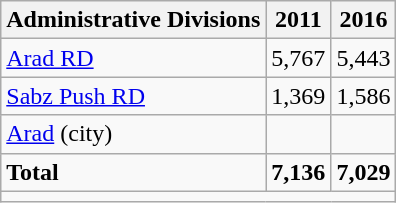<table class="wikitable">
<tr>
<th>Administrative Divisions</th>
<th>2011</th>
<th>2016</th>
</tr>
<tr>
<td><a href='#'>Arad RD</a></td>
<td style="text-align: right;">5,767</td>
<td style="text-align: right;">5,443</td>
</tr>
<tr>
<td><a href='#'>Sabz Push RD</a></td>
<td style="text-align: right;">1,369</td>
<td style="text-align: right;">1,586</td>
</tr>
<tr>
<td><a href='#'>Arad</a> (city)</td>
<td style="text-align: right;"></td>
<td style="text-align: right;"></td>
</tr>
<tr>
<td><strong>Total</strong></td>
<td style="text-align: right;"><strong>7,136</strong></td>
<td style="text-align: right;"><strong>7,029</strong></td>
</tr>
<tr>
<td colspan=3></td>
</tr>
</table>
